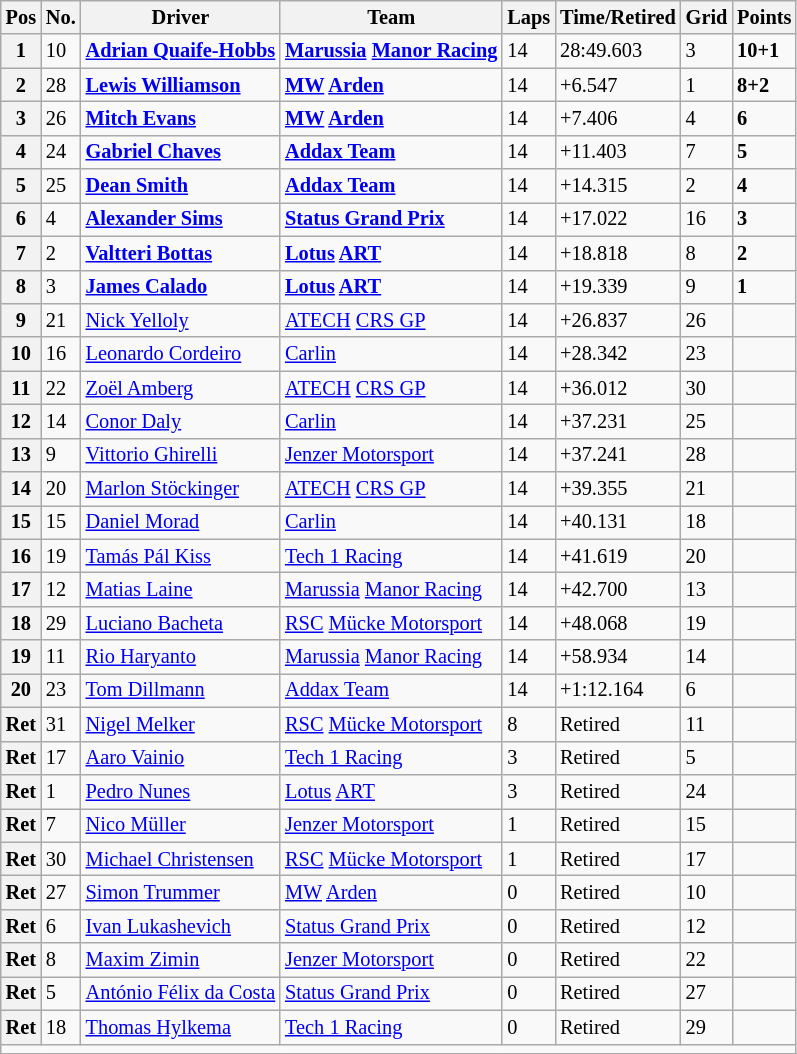<table class="wikitable" style="font-size:85%">
<tr>
<th>Pos</th>
<th>No.</th>
<th>Driver</th>
<th>Team</th>
<th>Laps</th>
<th>Time/Retired</th>
<th>Grid</th>
<th>Points</th>
</tr>
<tr>
<th>1</th>
<td>10</td>
<td> <strong><a href='#'>Adrian Quaife-Hobbs</a></strong></td>
<td><strong><a href='#'>Marussia</a> <a href='#'>Manor Racing</a></strong></td>
<td>14</td>
<td>28:49.603</td>
<td>3</td>
<td><strong>10+1</strong></td>
</tr>
<tr>
<th>2</th>
<td>28</td>
<td> <strong><a href='#'>Lewis Williamson</a></strong></td>
<td><strong><a href='#'>MW</a> <a href='#'>Arden</a></strong></td>
<td>14</td>
<td>+6.547</td>
<td>1</td>
<td><strong>8+2</strong></td>
</tr>
<tr>
<th>3</th>
<td>26</td>
<td> <strong><a href='#'>Mitch Evans</a></strong></td>
<td><strong><a href='#'>MW</a> <a href='#'>Arden</a></strong></td>
<td>14</td>
<td>+7.406</td>
<td>4</td>
<td><strong>6</strong></td>
</tr>
<tr>
<th>4</th>
<td>24</td>
<td> <strong><a href='#'>Gabriel Chaves</a></strong></td>
<td><strong><a href='#'>Addax Team</a></strong></td>
<td>14</td>
<td>+11.403</td>
<td>7</td>
<td><strong>5</strong></td>
</tr>
<tr>
<th>5</th>
<td>25</td>
<td> <strong><a href='#'>Dean Smith</a></strong></td>
<td><strong><a href='#'>Addax Team</a></strong></td>
<td>14</td>
<td>+14.315</td>
<td>2</td>
<td><strong>4</strong></td>
</tr>
<tr>
<th>6</th>
<td>4</td>
<td> <strong><a href='#'>Alexander Sims</a></strong></td>
<td><strong><a href='#'>Status Grand Prix</a></strong></td>
<td>14</td>
<td>+17.022</td>
<td>16</td>
<td><strong>3</strong></td>
</tr>
<tr>
<th>7</th>
<td>2</td>
<td> <strong><a href='#'>Valtteri Bottas</a></strong></td>
<td><strong><a href='#'>Lotus</a> <a href='#'>ART</a></strong></td>
<td>14</td>
<td>+18.818</td>
<td>8</td>
<td><strong>2</strong></td>
</tr>
<tr>
<th>8</th>
<td>3</td>
<td> <strong><a href='#'>James Calado</a></strong></td>
<td><strong><a href='#'>Lotus</a> <a href='#'>ART</a></strong></td>
<td>14</td>
<td>+19.339</td>
<td>9</td>
<td><strong>1</strong></td>
</tr>
<tr>
<th>9</th>
<td>21</td>
<td> <a href='#'>Nick Yelloly</a></td>
<td><a href='#'>ATECH</a> <a href='#'>CRS GP</a></td>
<td>14</td>
<td>+26.837</td>
<td>26</td>
<td></td>
</tr>
<tr>
<th>10</th>
<td>16</td>
<td> <a href='#'>Leonardo Cordeiro</a></td>
<td><a href='#'>Carlin</a></td>
<td>14</td>
<td>+28.342</td>
<td>23</td>
<td></td>
</tr>
<tr>
<th>11</th>
<td>22</td>
<td> <a href='#'>Zoël Amberg</a></td>
<td><a href='#'>ATECH</a> <a href='#'>CRS GP</a></td>
<td>14</td>
<td>+36.012</td>
<td>30</td>
<td></td>
</tr>
<tr>
<th>12</th>
<td>14</td>
<td> <a href='#'>Conor Daly</a></td>
<td><a href='#'>Carlin</a></td>
<td>14</td>
<td>+37.231</td>
<td>25</td>
<td></td>
</tr>
<tr>
<th>13</th>
<td>9</td>
<td> <a href='#'>Vittorio Ghirelli</a></td>
<td><a href='#'>Jenzer Motorsport</a></td>
<td>14</td>
<td>+37.241</td>
<td>28</td>
<td></td>
</tr>
<tr>
<th>14</th>
<td>20</td>
<td> <a href='#'>Marlon Stöckinger</a></td>
<td><a href='#'>ATECH</a> <a href='#'>CRS GP</a></td>
<td>14</td>
<td>+39.355</td>
<td>21</td>
<td></td>
</tr>
<tr>
<th>15</th>
<td>15</td>
<td> <a href='#'>Daniel Morad</a></td>
<td><a href='#'>Carlin</a></td>
<td>14</td>
<td>+40.131</td>
<td>18</td>
<td></td>
</tr>
<tr>
<th>16</th>
<td>19</td>
<td> <a href='#'>Tamás Pál Kiss</a></td>
<td><a href='#'>Tech 1 Racing</a></td>
<td>14</td>
<td>+41.619</td>
<td>20</td>
<td></td>
</tr>
<tr>
<th>17</th>
<td>12</td>
<td> <a href='#'>Matias Laine</a></td>
<td><a href='#'>Marussia</a> <a href='#'>Manor Racing</a></td>
<td>14</td>
<td>+42.700</td>
<td>13</td>
<td></td>
</tr>
<tr>
<th>18</th>
<td>29</td>
<td> <a href='#'>Luciano Bacheta</a></td>
<td><a href='#'>RSC</a> <a href='#'>Mücke Motorsport</a></td>
<td>14</td>
<td>+48.068</td>
<td>19</td>
<td></td>
</tr>
<tr>
<th>19</th>
<td>11</td>
<td> <a href='#'>Rio Haryanto</a></td>
<td><a href='#'>Marussia</a> <a href='#'>Manor Racing</a></td>
<td>14</td>
<td>+58.934</td>
<td>14</td>
<td></td>
</tr>
<tr>
<th>20</th>
<td>23</td>
<td> <a href='#'>Tom Dillmann</a></td>
<td><a href='#'>Addax Team</a></td>
<td>14</td>
<td>+1:12.164</td>
<td>6</td>
<td></td>
</tr>
<tr>
<th>Ret</th>
<td>31</td>
<td> <a href='#'>Nigel Melker</a></td>
<td><a href='#'>RSC</a> <a href='#'>Mücke Motorsport</a></td>
<td>8</td>
<td>Retired</td>
<td>11</td>
<td></td>
</tr>
<tr>
<th>Ret</th>
<td>17</td>
<td> <a href='#'>Aaro Vainio</a></td>
<td><a href='#'>Tech 1 Racing</a></td>
<td>3</td>
<td>Retired</td>
<td>5</td>
<td></td>
</tr>
<tr>
<th>Ret</th>
<td>1</td>
<td> <a href='#'>Pedro Nunes</a></td>
<td><a href='#'>Lotus</a> <a href='#'>ART</a></td>
<td>3</td>
<td>Retired</td>
<td>24</td>
<td></td>
</tr>
<tr>
<th>Ret</th>
<td>7</td>
<td> <a href='#'>Nico Müller</a></td>
<td><a href='#'>Jenzer Motorsport</a></td>
<td>1</td>
<td>Retired</td>
<td>15</td>
<td></td>
</tr>
<tr>
<th>Ret</th>
<td>30</td>
<td> <a href='#'>Michael Christensen</a></td>
<td><a href='#'>RSC</a> <a href='#'>Mücke Motorsport</a></td>
<td>1</td>
<td>Retired</td>
<td>17</td>
<td></td>
</tr>
<tr>
<th>Ret</th>
<td>27</td>
<td> <a href='#'>Simon Trummer</a></td>
<td><a href='#'>MW</a> <a href='#'>Arden</a></td>
<td>0</td>
<td>Retired</td>
<td>10</td>
<td></td>
</tr>
<tr>
<th>Ret</th>
<td>6</td>
<td> <a href='#'>Ivan Lukashevich</a></td>
<td><a href='#'>Status Grand Prix</a></td>
<td>0</td>
<td>Retired</td>
<td>12</td>
<td></td>
</tr>
<tr>
<th>Ret</th>
<td>8</td>
<td> <a href='#'>Maxim Zimin</a></td>
<td><a href='#'>Jenzer Motorsport</a></td>
<td>0</td>
<td>Retired</td>
<td>22</td>
<td></td>
</tr>
<tr>
<th>Ret</th>
<td>5</td>
<td> <a href='#'>António Félix da Costa</a></td>
<td><a href='#'>Status Grand Prix</a></td>
<td>0</td>
<td>Retired</td>
<td>27</td>
<td></td>
</tr>
<tr>
<th>Ret</th>
<td>18</td>
<td> <a href='#'>Thomas Hylkema</a></td>
<td><a href='#'>Tech 1 Racing</a></td>
<td>0</td>
<td>Retired</td>
<td>29</td>
<td></td>
</tr>
<tr>
<td colspan=8></td>
</tr>
<tr>
</tr>
</table>
